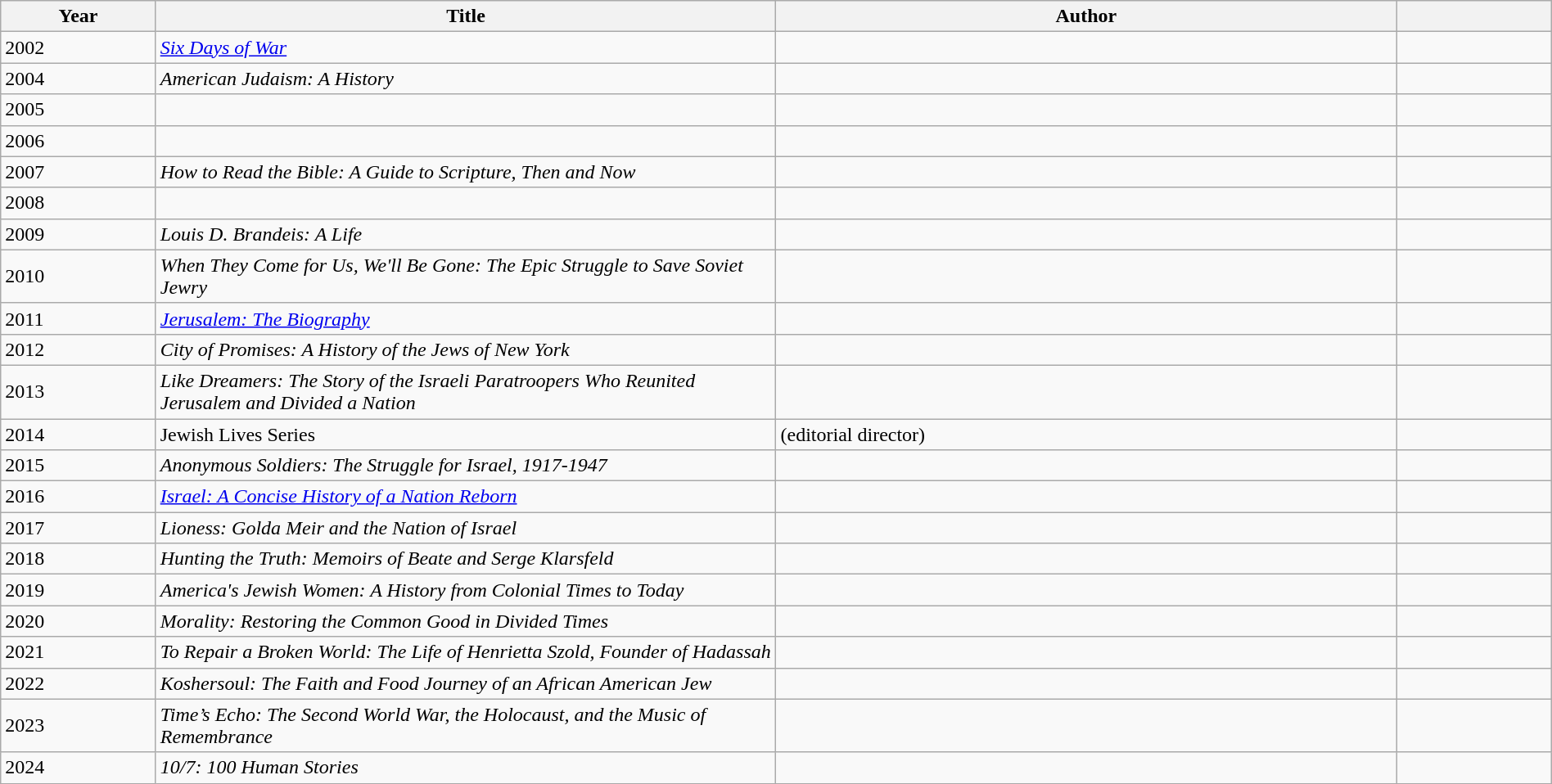<table class="wikitable sortable" style="width:100%">
<tr>
<th scope="col" style="width:10%">Year</th>
<th scope="col" style="width:40%">Title</th>
<th scope="col" style="width:40%">Author</th>
<th scope="col" style="width:10%"></th>
</tr>
<tr>
<td>2002</td>
<td><em><a href='#'>Six Days of War</a></em></td>
<td></td>
<td></td>
</tr>
<tr>
<td>2004</td>
<td><em>American Judaism: A History</em></td>
<td></td>
<td></td>
</tr>
<tr>
<td>2005</td>
<td><em></em></td>
<td></td>
<td></td>
</tr>
<tr>
<td>2006</td>
<td><em></em></td>
<td></td>
<td></td>
</tr>
<tr>
<td>2007</td>
<td><em>How to Read the Bible: A Guide to Scripture, Then and Now</em></td>
<td></td>
<td></td>
</tr>
<tr>
<td>2008</td>
<td><em></em></td>
<td></td>
<td></td>
</tr>
<tr>
<td>2009</td>
<td><em>Louis D. Brandeis: A Life</em></td>
<td></td>
<td></td>
</tr>
<tr>
<td>2010</td>
<td><em>When They Come for Us, We'll Be Gone: The Epic Struggle to Save Soviet Jewry</em></td>
<td></td>
<td></td>
</tr>
<tr>
<td>2011</td>
<td><em><a href='#'>Jerusalem: The Biography</a></em></td>
<td></td>
<td></td>
</tr>
<tr>
<td>2012</td>
<td><em>City of Promises: A History of the Jews of New York</em></td>
<td></td>
<td></td>
</tr>
<tr>
<td>2013</td>
<td><em>Like Dreamers: The Story of the Israeli Paratroopers Who Reunited Jerusalem and Divided a Nation</em></td>
<td></td>
<td></td>
</tr>
<tr>
<td>2014</td>
<td>Jewish Lives Series</td>
<td> (editorial director)</td>
<td></td>
</tr>
<tr>
<td>2015</td>
<td><em>Anonymous Soldiers: The Struggle for Israel, 1917-1947</em></td>
<td></td>
<td></td>
</tr>
<tr>
<td>2016</td>
<td><em><a href='#'>Israel: A Concise History of a Nation Reborn</a></em></td>
<td></td>
<td></td>
</tr>
<tr>
<td>2017</td>
<td><em>Lioness: Golda Meir and the Nation of Israel</em></td>
<td></td>
<td></td>
</tr>
<tr>
<td>2018</td>
<td><em>Hunting the Truth: Memoirs of Beate and Serge Klarsfeld</em></td>
<td></td>
<td></td>
</tr>
<tr>
<td>2019</td>
<td><em>America's Jewish Women: A History from Colonial Times to Today</em></td>
<td></td>
<td><em></em></td>
</tr>
<tr>
<td>2020</td>
<td><em>Morality: Restoring the Common Good in Divided Times</em></td>
<td></td>
<td></td>
</tr>
<tr>
<td>2021</td>
<td><em>To Repair a Broken World: The Life of Henrietta Szold, Founder of Hadassah</em></td>
<td></td>
<td></td>
</tr>
<tr>
<td>2022</td>
<td><em>Koshersoul: The Faith and Food Journey of an African American Jew</em></td>
<td></td>
<td></td>
</tr>
<tr>
<td>2023</td>
<td><em>Time’s Echo: The Second World War, the Holocaust, and the Music of Remembrance </em></td>
<td></td>
<td></td>
</tr>
<tr>
<td>2024</td>
<td><em>10/7: 100 Human Stories</em></td>
<td></td>
<td></td>
</tr>
</table>
